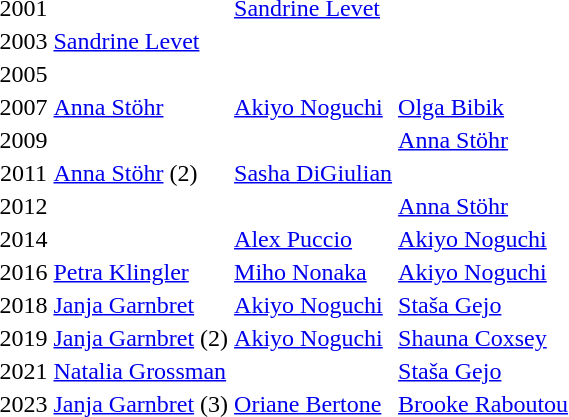<table>
<tr>
<td align="center">2001</td>
<td> </td>
<td> <a href='#'>Sandrine Levet</a></td>
<td> </td>
</tr>
<tr>
<td align="center">2003</td>
<td> <a href='#'>Sandrine Levet</a></td>
<td> </td>
<td> </td>
</tr>
<tr>
<td align="center">2005</td>
<td> </td>
<td> </td>
<td> </td>
</tr>
<tr>
<td align="center">2007</td>
<td> <a href='#'>Anna Stöhr</a></td>
<td> <a href='#'>Akiyo Noguchi</a></td>
<td> <a href='#'>Olga Bibik</a></td>
</tr>
<tr>
<td align="center">2009</td>
<td> </td>
<td> </td>
<td> <a href='#'>Anna Stöhr</a></td>
</tr>
<tr>
<td align="center">2011</td>
<td> <a href='#'>Anna Stöhr</a> (2)</td>
<td> <a href='#'>Sasha DiGiulian</a></td>
<td> </td>
</tr>
<tr>
<td align="center">2012</td>
<td> </td>
<td> </td>
<td> <a href='#'>Anna Stöhr</a></td>
</tr>
<tr>
<td align="center">2014</td>
<td> </td>
<td> <a href='#'>Alex Puccio</a></td>
<td> <a href='#'>Akiyo Noguchi</a></td>
</tr>
<tr>
<td align="center">2016</td>
<td> <a href='#'>Petra Klingler</a></td>
<td> <a href='#'>Miho Nonaka</a></td>
<td> <a href='#'>Akiyo Noguchi</a></td>
</tr>
<tr>
<td align="center">2018</td>
<td> <a href='#'>Janja Garnbret</a></td>
<td> <a href='#'>Akiyo Noguchi</a></td>
<td> <a href='#'>Staša Gejo</a></td>
</tr>
<tr>
<td align="center">2019</td>
<td> <a href='#'>Janja Garnbret</a> (2)</td>
<td> <a href='#'>Akiyo Noguchi</a></td>
<td> <a href='#'>Shauna Coxsey</a></td>
</tr>
<tr>
<td align="center">2021</td>
<td> <a href='#'>Natalia Grossman</a></td>
<td> </td>
<td> <a href='#'>Staša Gejo</a></td>
</tr>
<tr>
<td align="center">2023</td>
<td> <a href='#'>Janja Garnbret</a> (3)</td>
<td> <a href='#'>Oriane Bertone</a></td>
<td> <a href='#'>Brooke Raboutou</a></td>
</tr>
</table>
